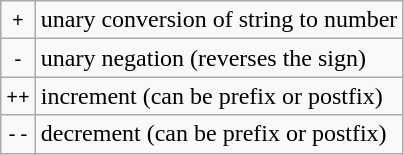<table class="wikitable">
<tr>
<td align="center"><code>+</code></td>
<td>unary conversion of string to number</td>
</tr>
<tr>
<td align="center"><code>-</code></td>
<td>unary negation (reverses the sign)</td>
</tr>
<tr>
<td align="center"><code>++</code></td>
<td>increment (can be prefix or postfix)</td>
</tr>
<tr>
<td align="center"><code>--</code></td>
<td>decrement (can be prefix or postfix)</td>
</tr>
</table>
